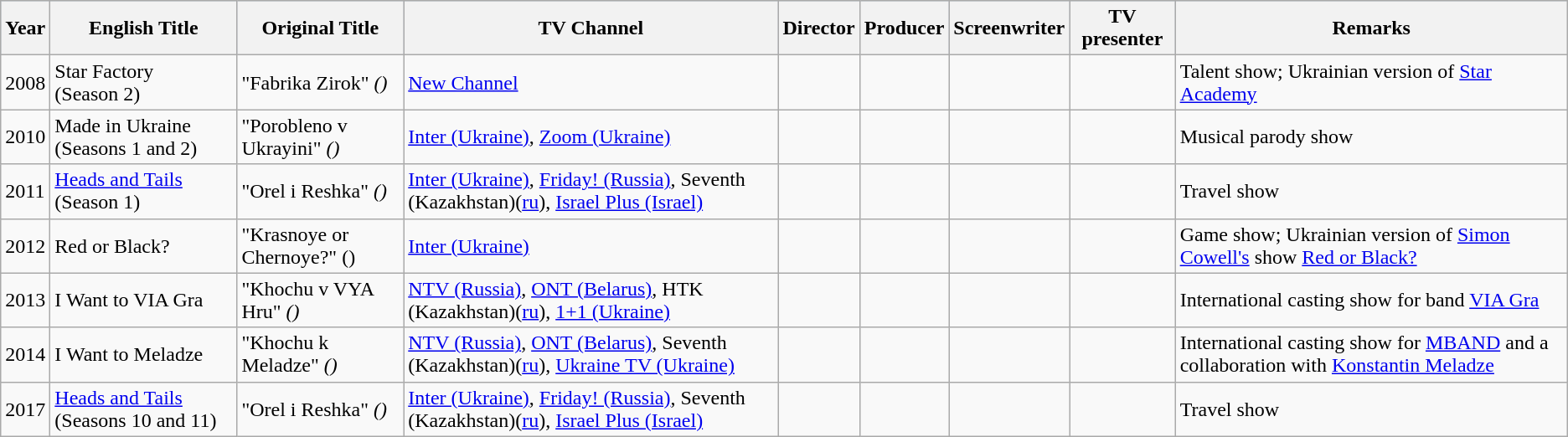<table class="wikitable sortable">
<tr style="background:#b0c4de; text-align:center;">
<th>Year</th>
<th>English Title</th>
<th>Original Title</th>
<th>TV Channel</th>
<th>Director</th>
<th>Producer</th>
<th>Screenwriter</th>
<th>TV presenter</th>
<th>Remarks</th>
</tr>
<tr>
<td>2008</td>
<td>Star Factory<br>(Season 2)</td>
<td>"Fabrika Zirok" <em>()</em></td>
<td><a href='#'>New Channel</a></td>
<td></td>
<td></td>
<td></td>
<td></td>
<td>Talent show; Ukrainian version of <a href='#'>Star Academy</a></td>
</tr>
<tr>
<td>2010</td>
<td>Made in Ukraine (Seasons 1 and 2)</td>
<td>"Porobleno v Ukrayini" <em>()</em></td>
<td><a href='#'>Inter (Ukraine)</a>, <a href='#'>Zoom (Ukraine)</a></td>
<td></td>
<td></td>
<td></td>
<td></td>
<td>Musical parody show</td>
</tr>
<tr>
<td>2011</td>
<td><a href='#'>Heads and Tails</a> (Season 1)</td>
<td>"Orel i Reshka" <em>()</em></td>
<td><a href='#'>Inter (Ukraine)</a>, <a href='#'>Friday! (Russia)</a>, Seventh (Kazakhstan)(<a href='#'>ru</a>), <a href='#'>Israel Plus (Israel)</a></td>
<td></td>
<td></td>
<td></td>
<td></td>
<td>Travel show</td>
</tr>
<tr>
<td>2012</td>
<td>Red or Black?</td>
<td>"Krasnoye or Chernoye?"  (<em></em>)</td>
<td><a href='#'>Inter (Ukraine)</a></td>
<td></td>
<td></td>
<td></td>
<td></td>
<td>Game show; Ukrainian version of <a href='#'>Simon Cowell's</a> show <a href='#'>Red or Black?</a></td>
</tr>
<tr>
<td>2013</td>
<td>I Want to VIA Gra</td>
<td>"Khochu v VYA Hru" <em>()</em></td>
<td><a href='#'>NTV (Russia)</a>, <a href='#'>ONT (Belarus)</a>, HTK (Kazakhstan)(<a href='#'>ru</a>), <a href='#'>1+1 (Ukraine)</a></td>
<td></td>
<td></td>
<td></td>
<td></td>
<td>International casting show for band <a href='#'>VIA Gra</a></td>
</tr>
<tr>
<td>2014</td>
<td>I Want to Meladze</td>
<td>"Khochu k Meladze" <em>()</em></td>
<td><a href='#'>NTV (Russia)</a>, <a href='#'>ONT (Belarus)</a>,  Seventh (Kazakhstan)(<a href='#'>ru</a>), <a href='#'>Ukraine TV (Ukraine)</a></td>
<td></td>
<td></td>
<td></td>
<td></td>
<td>International casting show for <a href='#'>MBAND</a> and a collaboration with <a href='#'>Konstantin Meladze</a></td>
</tr>
<tr>
<td>2017</td>
<td><a href='#'>Heads and Tails</a> (Seasons 10 and 11)</td>
<td>"Orel i Reshka" <em>()</em></td>
<td><a href='#'>Inter (Ukraine)</a>, <a href='#'>Friday! (Russia)</a>, Seventh (Kazakhstan)(<a href='#'>ru</a>), <a href='#'>Israel Plus (Israel)</a></td>
<td></td>
<td></td>
<td></td>
<td></td>
<td>Travel show</td>
</tr>
</table>
